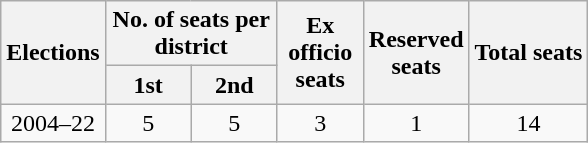<table class=wikitable style="text-align:center">
<tr>
<th rowspan=2>Elections</th>
<th colspan=2>No. of seats per district</th>
<th width=50px rowspan=2>Ex officio seats</th>
<th width=50px rowspan=2>Reserved seats</th>
<th rowspan="2">Total seats</th>
</tr>
<tr>
<th width=50px>1st</th>
<th width=50px>2nd</th>
</tr>
<tr>
<td>2004–22</td>
<td>5</td>
<td>5</td>
<td>3</td>
<td>1</td>
<td>14</td>
</tr>
</table>
